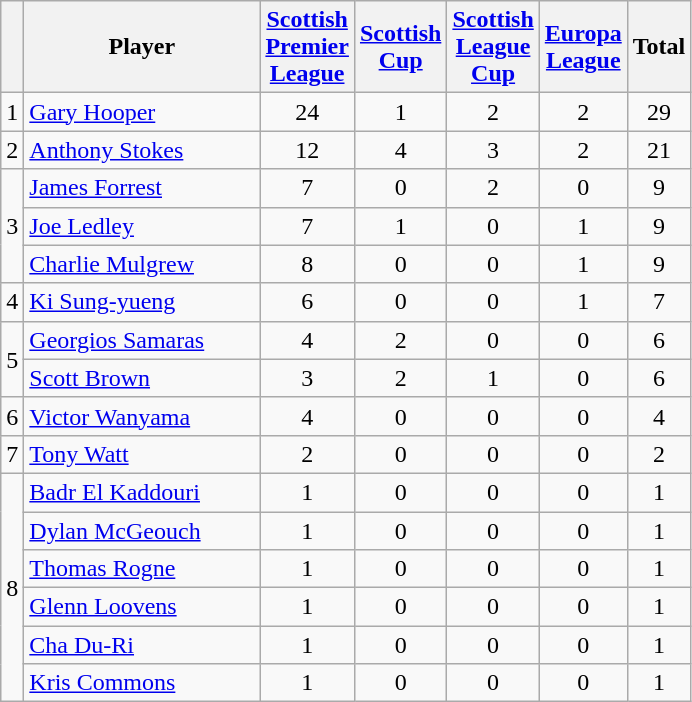<table class="wikitable">
<tr>
<th></th>
<th width="150">Player</th>
<th><a href='#'>Scottish<br>Premier<br>League</a><br></th>
<th><a href='#'>Scottish<br>Cup</a></th>
<th><a href='#'>Scottish<br>League<br>Cup</a></th>
<th><a href='#'>Europa<br>League</a></th>
<th>Total</th>
</tr>
<tr>
<td align=center rowspan=1>1</td>
<td> <a href='#'>Gary Hooper</a></td>
<td align=center>24</td>
<td align=center>1</td>
<td align=center>2</td>
<td align=center>2</td>
<td align=center>29</td>
</tr>
<tr>
<td align=center rowspan=1>2</td>
<td> <a href='#'>Anthony Stokes</a></td>
<td align=center>12</td>
<td align=center>4</td>
<td align=center>3</td>
<td align=center>2</td>
<td align=center>21</td>
</tr>
<tr>
<td align=center rowspan=3>3</td>
<td> <a href='#'>James Forrest</a></td>
<td align=center>7</td>
<td align=center>0</td>
<td align=center>2</td>
<td align=center>0</td>
<td align=center>9</td>
</tr>
<tr>
<td> <a href='#'>Joe Ledley</a></td>
<td align=center>7</td>
<td align=center>1</td>
<td align=center>0</td>
<td align=center>1</td>
<td align=center>9</td>
</tr>
<tr>
<td> <a href='#'>Charlie Mulgrew</a></td>
<td align=center>8</td>
<td align=center>0</td>
<td align=center>0</td>
<td align=center>1</td>
<td align=center>9</td>
</tr>
<tr>
<td align=center rowspan=1>4</td>
<td> <a href='#'>Ki Sung-yueng</a></td>
<td align=center>6</td>
<td align=center>0</td>
<td align=center>0</td>
<td align=center>1</td>
<td align=center>7</td>
</tr>
<tr>
<td align=center rowspan=2>5</td>
<td> <a href='#'>Georgios Samaras</a></td>
<td align=center>4</td>
<td align=center>2</td>
<td align=center>0</td>
<td align=center>0</td>
<td align=center>6</td>
</tr>
<tr>
<td> <a href='#'>Scott Brown</a></td>
<td align=center>3</td>
<td align=center>2</td>
<td align=center>1</td>
<td align=center>0</td>
<td align=center>6</td>
</tr>
<tr>
<td align=center rowspan=1>6</td>
<td> <a href='#'>Victor Wanyama</a></td>
<td align=center>4</td>
<td align=center>0</td>
<td align=center>0</td>
<td align=center>0</td>
<td align=center>4</td>
</tr>
<tr>
<td align=center rowspan=1>7</td>
<td> <a href='#'>Tony Watt</a></td>
<td align=center>2</td>
<td align=center>0</td>
<td align=center>0</td>
<td align=center>0</td>
<td align=center>2</td>
</tr>
<tr>
<td align=center rowspan=6>8</td>
<td> <a href='#'>Badr El Kaddouri</a></td>
<td align=center>1</td>
<td align=center>0</td>
<td align=center>0</td>
<td align=center>0</td>
<td align=center>1</td>
</tr>
<tr>
<td> <a href='#'>Dylan McGeouch</a></td>
<td align=center>1</td>
<td align=center>0</td>
<td align=center>0</td>
<td align=center>0</td>
<td align=center>1</td>
</tr>
<tr>
<td> <a href='#'>Thomas Rogne</a></td>
<td align=center>1</td>
<td align=center>0</td>
<td align=center>0</td>
<td align=center>0</td>
<td align=center>1</td>
</tr>
<tr>
<td> <a href='#'>Glenn Loovens</a></td>
<td align=center>1</td>
<td align=center>0</td>
<td align=center>0</td>
<td align=center>0</td>
<td align=center>1</td>
</tr>
<tr>
<td> <a href='#'>Cha Du-Ri</a></td>
<td align=center>1</td>
<td align=center>0</td>
<td align=center>0</td>
<td align=center>0</td>
<td align=center>1</td>
</tr>
<tr>
<td> <a href='#'>Kris Commons</a></td>
<td align=center>1</td>
<td align=center>0</td>
<td align=center>0</td>
<td align=center>0</td>
<td align=center>1</td>
</tr>
</table>
